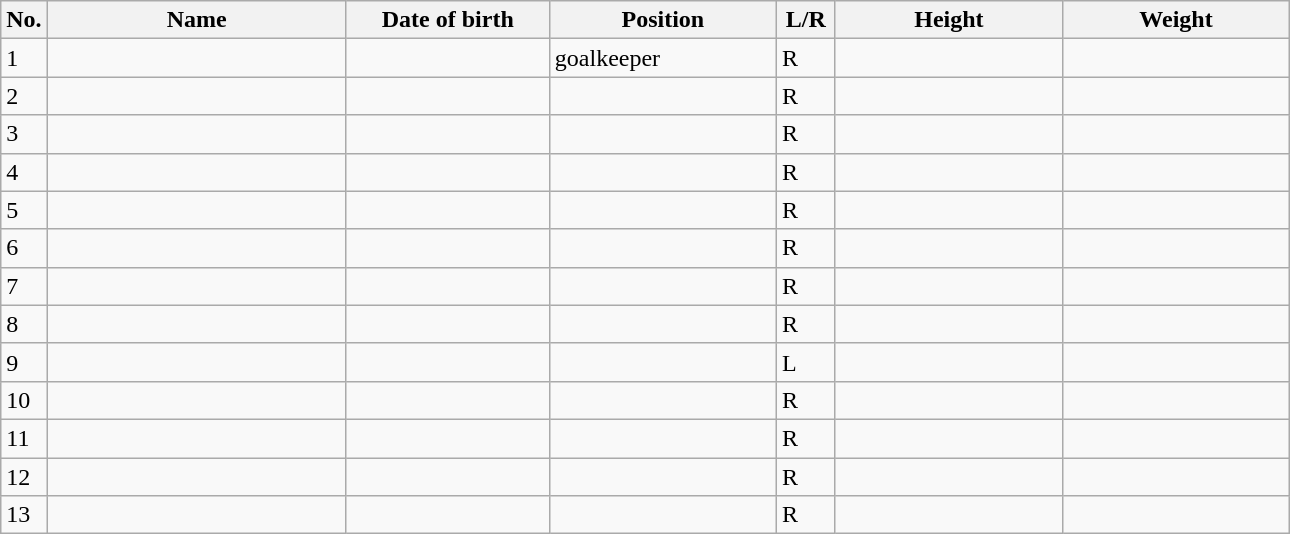<table class=wikitable sortable style=font-size:100%; text-align:center;>
<tr>
<th>No.</th>
<th style=width:12em>Name</th>
<th style=width:8em>Date of birth</th>
<th style=width:9em>Position</th>
<th style=width:2em>L/R</th>
<th style=width:9em>Height</th>
<th style=width:9em>Weight</th>
</tr>
<tr>
<td>1</td>
<td align=left></td>
<td></td>
<td>goalkeeper</td>
<td>R</td>
<td></td>
<td></td>
</tr>
<tr>
<td>2</td>
<td align=left></td>
<td></td>
<td></td>
<td>R</td>
<td></td>
<td></td>
</tr>
<tr>
<td>3</td>
<td align=left></td>
<td></td>
<td></td>
<td>R</td>
<td></td>
<td></td>
</tr>
<tr>
<td>4</td>
<td align=left></td>
<td></td>
<td></td>
<td>R</td>
<td></td>
<td></td>
</tr>
<tr>
<td>5</td>
<td align=left></td>
<td></td>
<td></td>
<td>R</td>
<td></td>
<td></td>
</tr>
<tr>
<td>6</td>
<td align=left></td>
<td></td>
<td></td>
<td>R</td>
<td></td>
<td></td>
</tr>
<tr>
<td>7</td>
<td align=left></td>
<td></td>
<td></td>
<td>R</td>
<td></td>
<td></td>
</tr>
<tr>
<td>8</td>
<td align=left></td>
<td></td>
<td></td>
<td>R</td>
<td></td>
<td></td>
</tr>
<tr>
<td>9</td>
<td align=left></td>
<td></td>
<td></td>
<td>L</td>
<td></td>
<td></td>
</tr>
<tr>
<td>10</td>
<td align=left></td>
<td></td>
<td></td>
<td>R</td>
<td></td>
<td></td>
</tr>
<tr>
<td>11</td>
<td align=left></td>
<td></td>
<td></td>
<td>R</td>
<td></td>
<td></td>
</tr>
<tr>
<td>12</td>
<td align=left></td>
<td></td>
<td></td>
<td>R</td>
<td></td>
<td></td>
</tr>
<tr>
<td>13</td>
<td align=left></td>
<td></td>
<td></td>
<td>R</td>
<td></td>
<td></td>
</tr>
</table>
